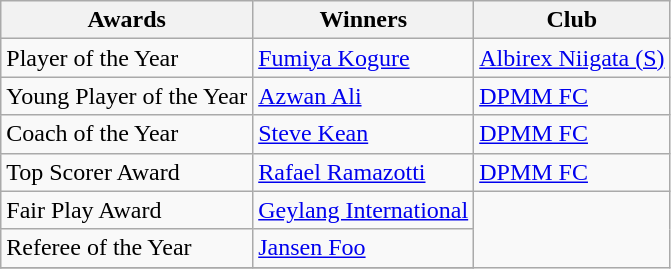<table class="wikitable">
<tr>
<th>Awards</th>
<th>Winners</th>
<th>Club</th>
</tr>
<tr>
<td>Player of the Year</td>
<td> <a href='#'>Fumiya Kogure</a></td>
<td> <a href='#'>Albirex Niigata (S)</a></td>
</tr>
<tr>
<td>Young Player of the Year</td>
<td> <a href='#'>Azwan Ali</a></td>
<td> <a href='#'>DPMM FC</a></td>
</tr>
<tr>
<td>Coach of the Year</td>
<td> <a href='#'>Steve Kean</a></td>
<td> <a href='#'>DPMM FC</a></td>
</tr>
<tr>
<td>Top Scorer Award</td>
<td> <a href='#'>Rafael Ramazotti</a></td>
<td> <a href='#'>DPMM FC</a></td>
</tr>
<tr>
<td>Fair Play Award</td>
<td><a href='#'>Geylang International</a></td>
</tr>
<tr>
<td>Referee of the Year</td>
<td><a href='#'>Jansen Foo</a></td>
</tr>
<tr>
</tr>
</table>
